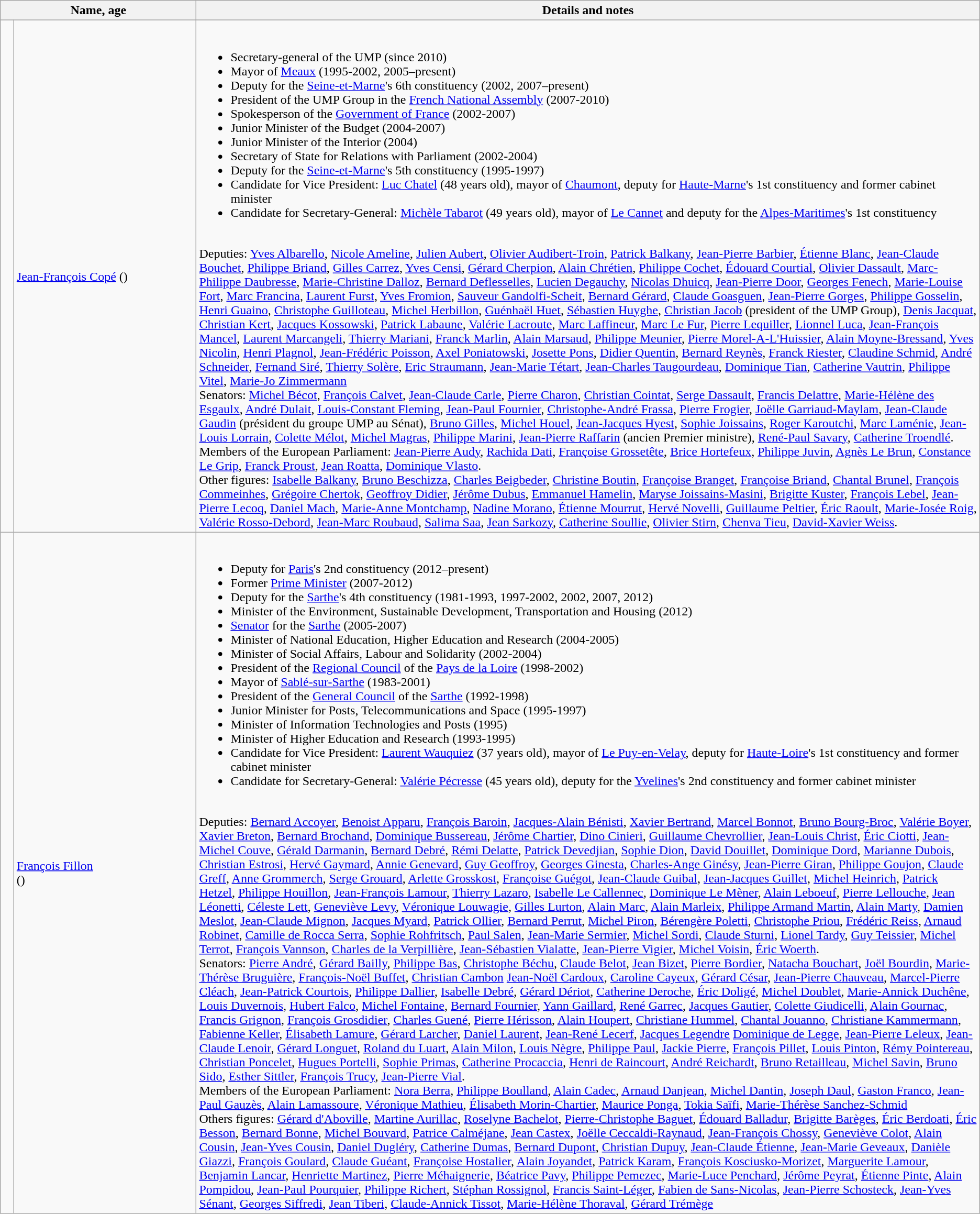<table class="wikitable">
<tr>
<th colspan=2>Name, age</th>
<th>Details and notes</th>
</tr>
<tr>
</tr>
<tr>
<td></td>
<td><a href='#'>Jean-François Copé</a> ()</td>
<td width = 80%><br><ul><li>Secretary-general of the UMP (since 2010)</li><li>Mayor of <a href='#'>Meaux</a> (1995-2002, 2005–present)</li><li>Deputy for the <a href='#'>Seine-et-Marne</a>'s 6th constituency (2002, 2007–present)</li><li>President of the UMP Group in the <a href='#'>French National Assembly</a> (2007-2010)</li><li>Spokesperson of the <a href='#'>Government of France</a> (2002-2007)</li><li>Junior Minister of the Budget (2004-2007)</li><li>Junior Minister of the Interior (2004)</li><li>Secretary of State for Relations with Parliament (2002-2004)</li><li>Deputy for the <a href='#'>Seine-et-Marne</a>'s 5th constituency (1995-1997)</li><li>Candidate for Vice President: <a href='#'>Luc Chatel</a> (48 years old), mayor of <a href='#'>Chaumont</a>, deputy for <a href='#'>Haute-Marne</a>'s 1st constituency and former cabinet minister</li><li>Candidate for Secretary-General: <a href='#'>Michèle Tabarot</a> (49 years old), mayor of <a href='#'>Le Cannet</a> and deputy for the <a href='#'>Alpes-Maritimes</a>'s 1st constituency</li></ul>

<br>Deputies: <a href='#'>Yves Albarello</a>, <a href='#'>Nicole Ameline</a>, <a href='#'>Julien Aubert</a>, <a href='#'>Olivier Audibert-Troin</a>, <a href='#'>Patrick Balkany</a>, <a href='#'>Jean-Pierre Barbier</a>, <a href='#'>Étienne Blanc</a>, <a href='#'>Jean-Claude Bouchet</a>, <a href='#'>Philippe Briand</a>, <a href='#'>Gilles Carrez</a>, <a href='#'>Yves Censi</a>, <a href='#'>Gérard Cherpion</a>, <a href='#'>Alain Chrétien</a>, <a href='#'>Philippe Cochet</a>, <a href='#'>Édouard Courtial</a>, <a href='#'>Olivier Dassault</a>, <a href='#'>Marc-Philippe Daubresse</a>, <a href='#'>Marie-Christine Dalloz</a>, <a href='#'>Bernard Deflesselles</a>, <a href='#'>Lucien Degauchy</a>, <a href='#'>Nicolas Dhuicq</a>, <a href='#'>Jean-Pierre Door</a>, <a href='#'>Georges Fenech</a>, <a href='#'>Marie-Louise Fort</a>, <a href='#'>Marc Francina</a>, <a href='#'>Laurent Furst</a>, <a href='#'>Yves Fromion</a>, <a href='#'>Sauveur Gandolfi-Scheit</a>, <a href='#'>Bernard Gérard</a>, <a href='#'>Claude Goasguen</a>, <a href='#'>Jean-Pierre Gorges</a>, <a href='#'>Philippe Gosselin</a>, <a href='#'>Henri Guaino</a>, <a href='#'>Christophe Guilloteau</a>, <a href='#'>Michel Herbillon</a>, <a href='#'>Guénhaël Huet</a>, <a href='#'>Sébastien Huyghe</a>, <a href='#'>Christian Jacob</a> (president of the UMP Group), <a href='#'>Denis Jacquat</a>, <a href='#'>Christian Kert</a>, <a href='#'>Jacques Kossowski</a>, <a href='#'>Patrick Labaune</a>, <a href='#'>Valérie Lacroute</a>, <a href='#'>Marc Laffineur</a>, <a href='#'>Marc Le Fur</a>, <a href='#'>Pierre Lequiller</a>, <a href='#'>Lionnel Luca</a>, <a href='#'>Jean-François Mancel</a>, <a href='#'>Laurent Marcangeli</a>, <a href='#'>Thierry Mariani</a>, <a href='#'>Franck Marlin</a>, <a href='#'>Alain Marsaud</a>, <a href='#'>Philippe Meunier</a>, <a href='#'>Pierre Morel-A-L'Huissier</a>, <a href='#'>Alain Moyne-Bressand</a>, <a href='#'>Yves Nicolin</a>, <a href='#'>Henri Plagnol</a>, <a href='#'>Jean-Frédéric Poisson</a>, <a href='#'>Axel Poniatowski</a>, <a href='#'>Josette Pons</a>, <a href='#'>Didier Quentin</a>, <a href='#'>Bernard Reynès</a>, <a href='#'>Franck Riester</a>, <a href='#'>Claudine Schmid</a>, <a href='#'>André Schneider</a>, <a href='#'>Fernand Siré</a>, <a href='#'>Thierry Solère</a>, <a href='#'>Eric Straumann</a>, <a href='#'>Jean-Marie Tétart</a>, <a href='#'>Jean-Charles Taugourdeau</a>, <a href='#'>Dominique Tian</a>, <a href='#'>Catherine Vautrin</a>, <a href='#'>Philippe Vitel</a>, <a href='#'>Marie-Jo Zimmermann</a><br>Senators: <a href='#'>Michel Bécot</a>, <a href='#'>François Calvet</a>, <a href='#'>Jean-Claude Carle</a>, <a href='#'>Pierre Charon</a>, <a href='#'>Christian Cointat</a>, <a href='#'>Serge Dassault</a>, <a href='#'>Francis Delattre</a>, <a href='#'>Marie-Hélène des Esgaulx</a>, <a href='#'>André Dulait</a>, <a href='#'>Louis-Constant Fleming</a>, <a href='#'>Jean-Paul Fournier</a>, <a href='#'>Christophe-André Frassa</a>, <a href='#'>Pierre Frogier</a>, <a href='#'>Joëlle Garriaud-Maylam</a>, <a href='#'>Jean-Claude Gaudin</a> (président du groupe UMP au Sénat), <a href='#'>Bruno Gilles</a>, <a href='#'>Michel Houel</a>, <a href='#'>Jean-Jacques Hyest</a>, <a href='#'>Sophie Joissains</a>, <a href='#'>Roger Karoutchi</a>, <a href='#'>Marc Laménie</a>, <a href='#'>Jean-Louis Lorrain</a>, <a href='#'>Colette Mélot</a>, <a href='#'>Michel Magras</a>, <a href='#'>Philippe Marini</a>, <a href='#'>Jean-Pierre Raffarin</a> (ancien Premier ministre), <a href='#'>René-Paul Savary</a>, <a href='#'>Catherine Troendlé</a>.<br>Members of the European Parliament: <a href='#'>Jean-Pierre Audy</a>, <a href='#'>Rachida Dati</a>, <a href='#'>Françoise Grossetête</a>, <a href='#'>Brice Hortefeux</a>, <a href='#'>Philippe Juvin</a>, <a href='#'>Agnès Le Brun</a>, <a href='#'>Constance Le Grip</a>, <a href='#'>Franck Proust</a>, <a href='#'>Jean Roatta</a>, <a href='#'>Dominique Vlasto</a>.<br>Other figures: <a href='#'>Isabelle Balkany</a>, <a href='#'>Bruno Beschizza</a>, <a href='#'>Charles Beigbeder</a>, <a href='#'>Christine Boutin</a>, <a href='#'>Françoise Branget</a>, <a href='#'>Françoise Briand</a>, <a href='#'>Chantal Brunel</a>, <a href='#'>François Commeinhes</a>, <a href='#'>Grégoire Chertok</a>, <a href='#'>Geoffroy Didier</a>, <a href='#'>Jérôme Dubus</a>, <a href='#'>Emmanuel Hamelin</a>, <a href='#'>Maryse Joissains-Masini</a>, <a href='#'>Brigitte Kuster</a>, <a href='#'>François Lebel</a>, <a href='#'>Jean-Pierre Lecoq</a>, <a href='#'>Daniel Mach</a>, <a href='#'>Marie-Anne Montchamp</a>, <a href='#'>Nadine Morano</a>, <a href='#'>Étienne Mourrut</a>, <a href='#'>Hervé Novelli</a>, <a href='#'>Guillaume Peltier</a>, <a href='#'>Éric Raoult</a>, <a href='#'>Marie-Josée Roig</a>, <a href='#'>Valérie Rosso-Debord</a>, <a href='#'>Jean-Marc Roubaud</a>, <a href='#'>Salima Saa</a>, <a href='#'>Jean Sarkozy</a>, <a href='#'>Catherine Soullie</a>, <a href='#'>Olivier Stirn</a>, <a href='#'>Chenva Tieu</a>, <a href='#'>David-Xavier Weiss</a>.
</td>
</tr>
<tr>
<td></td>
<td width=225><a href='#'>François Fillon</a><br>()</td>
<td width=80%><br><ul><li>Deputy for <a href='#'>Paris</a>'s 2nd constituency (2012–present)</li><li>Former <a href='#'>Prime Minister</a> (2007-2012)</li><li>Deputy for the <a href='#'>Sarthe</a>'s 4th constituency (1981-1993, 1997-2002, 2002, 2007, 2012)</li><li>Minister of the Environment, Sustainable Development, Transportation and Housing (2012)</li><li><a href='#'>Senator</a> for the <a href='#'>Sarthe</a> (2005-2007)</li><li>Minister of National Education, Higher Education and Research (2004-2005)</li><li>Minister of Social Affairs, Labour and Solidarity (2002-2004)</li><li>President of the <a href='#'>Regional Council</a> of the <a href='#'>Pays de la Loire</a> (1998-2002)</li><li>Mayor of <a href='#'>Sablé-sur-Sarthe</a> (1983-2001)</li><li>President of the <a href='#'>General Council</a> of the <a href='#'>Sarthe</a> (1992-1998)</li><li>Junior Minister for Posts, Telecommunications and Space (1995-1997)</li><li>Minister of Information Technologies and Posts (1995)</li><li>Minister of Higher Education and Research (1993-1995)</li><li>Candidate for Vice President: <a href='#'>Laurent Wauquiez</a> (37 years old), mayor of <a href='#'>Le Puy-en-Velay</a>, deputy for <a href='#'>Haute-Loire</a>'s 1st constituency and former cabinet minister</li><li>Candidate for Secretary-General: <a href='#'>Valérie Pécresse</a> (45 years old), deputy for the <a href='#'>Yvelines</a>'s 2nd constituency and former cabinet minister</li></ul>

<br>Deputies: <a href='#'>Bernard Accoyer</a>, <a href='#'>Benoist Apparu</a>, <a href='#'>François Baroin</a>, <a href='#'>Jacques-Alain Bénisti</a>, <a href='#'>Xavier Bertrand</a>, <a href='#'>Marcel Bonnot</a>, <a href='#'>Bruno Bourg-Broc</a>, <a href='#'>Valérie Boyer</a>, <a href='#'>Xavier Breton</a>, <a href='#'>Bernard Brochand</a>, <a href='#'>Dominique Bussereau</a>, <a href='#'>Jérôme Chartier</a>, <a href='#'>Dino Cinieri</a>, <a href='#'>Guillaume Chevrollier</a>, <a href='#'>Jean-Louis Christ</a>, <a href='#'>Éric Ciotti</a>, <a href='#'>Jean-Michel Couve</a>, <a href='#'>Gérald Darmanin</a>, <a href='#'>Bernard Debré</a>, <a href='#'>Rémi Delatte</a>, <a href='#'>Patrick Devedjian</a>, <a href='#'>Sophie Dion</a>, <a href='#'>David Douillet</a>, <a href='#'>Dominique Dord</a>, <a href='#'>Marianne Dubois</a>, <a href='#'>Christian Estrosi</a>, <a href='#'>Hervé Gaymard</a>, <a href='#'>Annie Genevard</a>, <a href='#'>Guy Geoffroy</a>, <a href='#'>Georges Ginesta</a>, <a href='#'>Charles-Ange Ginésy</a>, <a href='#'>Jean-Pierre Giran</a>, <a href='#'>Philippe Goujon</a>, <a href='#'>Claude Greff</a>, <a href='#'>Anne Grommerch</a>, <a href='#'>Serge Grouard</a>, <a href='#'>Arlette Grosskost</a>, <a href='#'>Françoise Guégot</a>, <a href='#'>Jean-Claude Guibal</a>, <a href='#'>Jean-Jacques Guillet</a>, <a href='#'>Michel Heinrich</a>, <a href='#'>Patrick Hetzel</a>, <a href='#'>Philippe Houillon</a>, <a href='#'>Jean-François Lamour</a>, <a href='#'>Thierry Lazaro</a>, <a href='#'>Isabelle Le Callennec</a>, <a href='#'>Dominique Le Mèner</a>, <a href='#'>Alain Leboeuf</a>, <a href='#'>Pierre Lellouche</a>, <a href='#'>Jean Léonetti</a>, <a href='#'>Céleste Lett</a>, <a href='#'>Geneviève Levy</a>, <a href='#'>Véronique Louwagie</a>, <a href='#'>Gilles Lurton</a>, <a href='#'>Alain Marc</a>, <a href='#'>Alain Marleix</a>, <a href='#'>Philippe Armand Martin</a>, <a href='#'>Alain Marty</a>, <a href='#'>Damien Meslot</a>, <a href='#'>Jean-Claude Mignon</a>, <a href='#'>Jacques Myard</a>, <a href='#'>Patrick Ollier</a>, <a href='#'>Bernard Perrut</a>, <a href='#'>Michel Piron</a>, <a href='#'>Bérengère Poletti</a>, <a href='#'>Christophe Priou</a>, <a href='#'>Frédéric Reiss</a>, <a href='#'>Arnaud Robinet</a>, <a href='#'>Camille de Rocca Serra</a>, <a href='#'>Sophie Rohfritsch</a>, <a href='#'>Paul Salen</a>, <a href='#'>Jean-Marie Sermier</a>, <a href='#'>Michel Sordi</a>, <a href='#'>Claude Sturni</a>, <a href='#'>Lionel Tardy</a>, <a href='#'>Guy Teissier</a>, <a href='#'>Michel Terrot</a>, <a href='#'>François Vannson</a>, <a href='#'>Charles de la Verpillière</a>, <a href='#'>Jean-Sébastien Vialatte</a>, <a href='#'>Jean-Pierre Vigier</a>, <a href='#'>Michel Voisin</a>, <a href='#'>Éric Woerth</a>.<br>Senators: <a href='#'>Pierre André</a>, <a href='#'>Gérard Bailly</a>, <a href='#'>Philippe Bas</a>, <a href='#'>Christophe Béchu</a>, <a href='#'>Claude Belot</a>, <a href='#'>Jean Bizet</a>, <a href='#'>Pierre Bordier</a>, <a href='#'>Natacha Bouchart</a>, <a href='#'>Joël Bourdin</a>, <a href='#'>Marie-Thérèse Bruguière</a>, <a href='#'>François-Noël Buffet</a>, <a href='#'>Christian Cambon</a> <a href='#'>Jean-Noël Cardoux</a>, <a href='#'>Caroline Cayeux</a>, <a href='#'>Gérard César</a>, <a href='#'>Jean-Pierre Chauveau</a>, <a href='#'>Marcel-Pierre Cléach</a>, <a href='#'>Jean-Patrick Courtois</a>, <a href='#'>Philippe Dallier</a>, <a href='#'>Isabelle Debré</a>, <a href='#'>Gérard Dériot</a>, <a href='#'>Catherine Deroche</a>, <a href='#'>Éric Doligé</a>, <a href='#'>Michel Doublet</a>, <a href='#'>Marie-Annick Duchêne</a>, <a href='#'>Louis Duvernois</a>, <a href='#'>Hubert Falco</a>, <a href='#'>Michel Fontaine</a>, <a href='#'>Bernard Fournier</a>, <a href='#'>Yann Gaillard</a>, <a href='#'>René Garrec</a>, <a href='#'>Jacques Gautier</a>, <a href='#'>Colette Giudicelli</a>, <a href='#'>Alain Gournac</a>, <a href='#'>Francis Grignon</a>, <a href='#'>François Grosdidier</a>, <a href='#'>Charles Guené</a>, <a href='#'>Pierre Hérisson</a>, <a href='#'>Alain Houpert</a>, <a href='#'>Christiane Hummel</a>, <a href='#'>Chantal Jouanno</a>, <a href='#'>Christiane Kammermann</a>, <a href='#'>Fabienne Keller</a>, <a href='#'>Élisabeth Lamure</a>, <a href='#'>Gérard Larcher</a>, <a href='#'>Daniel Laurent</a>, <a href='#'>Jean-René Lecerf</a>, <a href='#'>Jacques Legendre</a> <a href='#'>Dominique de Legge</a>, <a href='#'>Jean-Pierre Leleux</a>, <a href='#'>Jean-Claude Lenoir</a>, <a href='#'>Gérard Longuet</a>, <a href='#'>Roland du Luart</a>, <a href='#'>Alain Milon</a>, <a href='#'>Louis Nègre</a>, <a href='#'>Philippe Paul</a>, <a href='#'>Jackie Pierre</a>, <a href='#'>François Pillet</a>, <a href='#'>Louis Pinton</a>, <a href='#'>Rémy Pointereau</a>, <a href='#'>Christian Poncelet</a>, <a href='#'>Hugues Portelli</a>, <a href='#'>Sophie Primas</a>, <a href='#'>Catherine Procaccia</a>, <a href='#'>Henri de Raincourt</a>, <a href='#'>André Reichardt</a>, <a href='#'>Bruno Retailleau</a>, <a href='#'>Michel Savin</a>, <a href='#'>Bruno Sido</a>, <a href='#'>Esther Sittler</a>, <a href='#'>François Trucy</a>, <a href='#'>Jean-Pierre Vial</a>.<br>Members of the European Parliament: <a href='#'>Nora Berra</a>, <a href='#'>Philippe Boulland</a>, <a href='#'>Alain Cadec</a>, <a href='#'>Arnaud Danjean</a>, <a href='#'>Michel Dantin</a>, <a href='#'>Joseph Daul</a>, <a href='#'>Gaston Franco</a>, <a href='#'>Jean-Paul Gauzès</a>, <a href='#'>Alain Lamassoure</a>, <a href='#'>Véronique Mathieu</a>, <a href='#'>Élisabeth Morin-Chartier</a>, <a href='#'>Maurice Ponga</a>, <a href='#'>Tokia Saïfi</a>, <a href='#'>Marie-Thérèse Sanchez-Schmid</a><br>Others figures: <a href='#'>Gérard d'Aboville</a>, <a href='#'>Martine Aurillac</a>, <a href='#'>Roselyne Bachelot</a>, <a href='#'>Pierre-Christophe Baguet</a>, <a href='#'>Édouard Balladur</a>, <a href='#'>Brigitte Barèges</a>, <a href='#'>Éric Berdoati</a>, <a href='#'>Éric Besson</a>, <a href='#'>Bernard Bonne</a>, <a href='#'>Michel Bouvard</a>, <a href='#'>Patrice Calméjane</a>, <a href='#'>Jean Castex</a>, <a href='#'>Joëlle Ceccaldi-Raynaud</a>, <a href='#'>Jean-François Chossy</a>, <a href='#'>Geneviève Colot</a>, <a href='#'>Alain Cousin</a>, <a href='#'>Jean-Yves Cousin</a>, <a href='#'>Daniel Dugléry</a>, <a href='#'>Catherine Dumas</a>, <a href='#'>Bernard Dupont</a>, <a href='#'>Christian Dupuy</a>, <a href='#'>Jean-Claude Étienne</a>, <a href='#'>Jean-Marie Geveaux</a>, <a href='#'>Danièle Giazzi</a>, <a href='#'>François Goulard</a>, <a href='#'>Claude Guéant</a>, <a href='#'>Françoise Hostalier</a>, <a href='#'>Alain Joyandet</a>, <a href='#'>Patrick Karam</a>, <a href='#'>François Kosciusko-Morizet</a>, <a href='#'>Marguerite Lamour</a>, <a href='#'>Benjamin Lancar</a>, <a href='#'>Henriette Martinez</a>, <a href='#'>Pierre Méhaignerie</a>, <a href='#'>Béatrice Pavy</a>, <a href='#'>Philippe Pemezec</a>, <a href='#'>Marie-Luce Penchard</a>, <a href='#'>Jérôme Peyrat</a>, <a href='#'>Étienne Pinte</a>, <a href='#'>Alain Pompidou</a>, <a href='#'>Jean-Paul Pourquier</a>, <a href='#'>Philippe Richert</a>, <a href='#'>Stéphan Rossignol</a>, <a href='#'>Francis Saint-Léger</a>, <a href='#'>Fabien de Sans-Nicolas</a>, <a href='#'>Jean-Pierre Schosteck</a>, <a href='#'>Jean-Yves Sénant</a>, <a href='#'>Georges Siffredi</a>, <a href='#'>Jean Tiberi</a>, <a href='#'>Claude-Annick Tissot</a>, <a href='#'>Marie-Hélène Thoraval</a>, <a href='#'>Gérard Trémège</a>
</td>
</tr>
</table>
